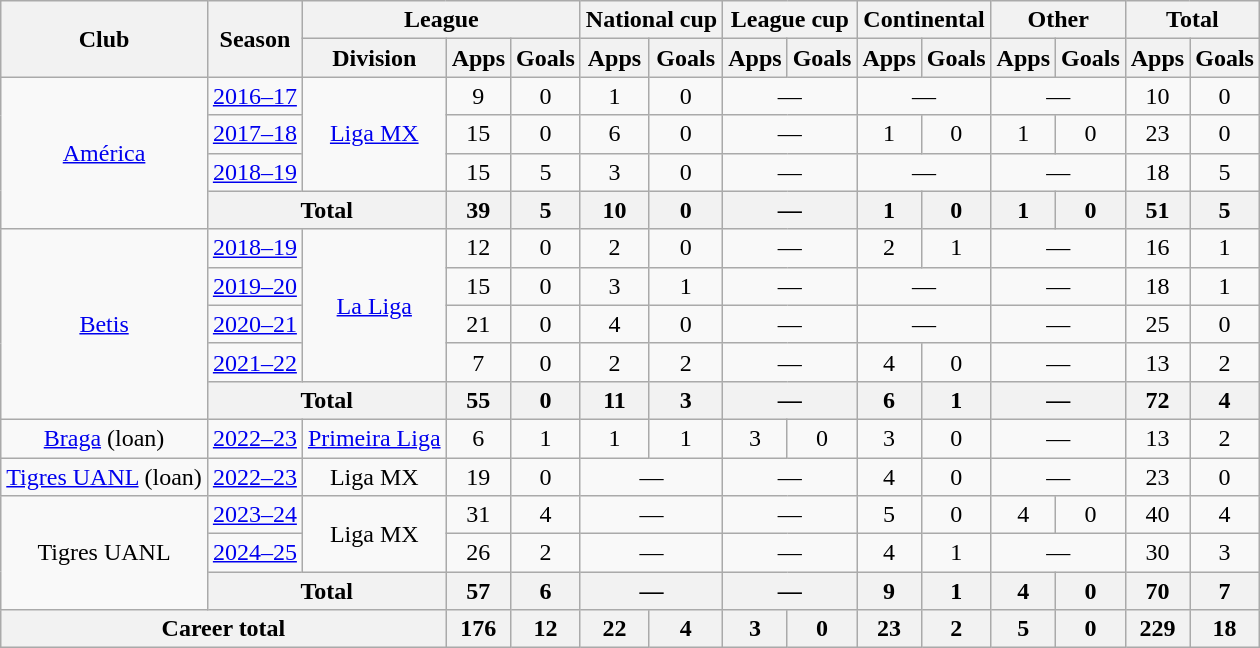<table class="wikitable" style="text-align:center">
<tr>
<th rowspan="2">Club</th>
<th rowspan="2">Season</th>
<th colspan="3">League</th>
<th colspan="2">National cup</th>
<th colspan="2">League cup</th>
<th colspan="2">Continental</th>
<th colspan="2">Other</th>
<th colspan="2">Total</th>
</tr>
<tr>
<th>Division</th>
<th>Apps</th>
<th>Goals</th>
<th>Apps</th>
<th>Goals</th>
<th>Apps</th>
<th>Goals</th>
<th>Apps</th>
<th>Goals</th>
<th>Apps</th>
<th>Goals</th>
<th>Apps</th>
<th>Goals</th>
</tr>
<tr>
<td rowspan="4"><a href='#'>América</a></td>
<td><a href='#'>2016–17</a></td>
<td rowspan="3"><a href='#'>Liga MX</a></td>
<td>9</td>
<td>0</td>
<td>1</td>
<td>0</td>
<td colspan="2">—</td>
<td colspan="2">—</td>
<td colspan="2">—</td>
<td>10</td>
<td>0</td>
</tr>
<tr>
<td><a href='#'>2017–18</a></td>
<td>15</td>
<td>0</td>
<td>6</td>
<td>0</td>
<td colspan="2">—</td>
<td>1</td>
<td>0</td>
<td>1</td>
<td>0</td>
<td>23</td>
<td>0</td>
</tr>
<tr>
<td><a href='#'>2018–19</a></td>
<td>15</td>
<td>5</td>
<td>3</td>
<td>0</td>
<td colspan="2">—</td>
<td colspan="2">—</td>
<td colspan="2">—</td>
<td>18</td>
<td>5</td>
</tr>
<tr>
<th colspan="2">Total</th>
<th>39</th>
<th>5</th>
<th>10</th>
<th>0</th>
<th colspan="2">—</th>
<th>1</th>
<th>0</th>
<th>1</th>
<th>0</th>
<th>51</th>
<th>5</th>
</tr>
<tr>
<td rowspan="5"><a href='#'>Betis</a></td>
<td><a href='#'>2018–19</a></td>
<td rowspan="4"><a href='#'>La Liga</a></td>
<td>12</td>
<td>0</td>
<td>2</td>
<td>0</td>
<td colspan="2">—</td>
<td>2</td>
<td>1</td>
<td colspan="2">—</td>
<td>16</td>
<td>1</td>
</tr>
<tr>
<td><a href='#'>2019–20</a></td>
<td>15</td>
<td>0</td>
<td>3</td>
<td>1</td>
<td colspan="2">—</td>
<td colspan="2">—</td>
<td colspan="2">—</td>
<td>18</td>
<td>1</td>
</tr>
<tr>
<td><a href='#'>2020–21</a></td>
<td>21</td>
<td>0</td>
<td>4</td>
<td>0</td>
<td colspan="2">—</td>
<td colspan="2">—</td>
<td colspan="2">—</td>
<td>25</td>
<td>0</td>
</tr>
<tr>
<td><a href='#'>2021–22</a></td>
<td>7</td>
<td>0</td>
<td>2</td>
<td>2</td>
<td colspan="2">—</td>
<td>4</td>
<td>0</td>
<td colspan="2">—</td>
<td>13</td>
<td>2</td>
</tr>
<tr>
<th colspan="2">Total</th>
<th>55</th>
<th>0</th>
<th>11</th>
<th>3</th>
<th colspan="2">—</th>
<th>6</th>
<th>1</th>
<th colspan="2">—</th>
<th>72</th>
<th>4</th>
</tr>
<tr>
<td><a href='#'>Braga</a> (loan)</td>
<td><a href='#'>2022–23</a></td>
<td><a href='#'>Primeira Liga</a></td>
<td>6</td>
<td>1</td>
<td>1</td>
<td>1</td>
<td>3</td>
<td>0</td>
<td>3</td>
<td>0</td>
<td colspan="2">—</td>
<td>13</td>
<td>2</td>
</tr>
<tr>
<td><a href='#'>Tigres UANL</a> (loan)</td>
<td><a href='#'>2022–23</a></td>
<td>Liga MX</td>
<td>19</td>
<td>0</td>
<td colspan="2">—</td>
<td colspan="2">—</td>
<td>4</td>
<td>0</td>
<td colspan="2">—</td>
<td>23</td>
<td>0</td>
</tr>
<tr>
<td rowspan="3">Tigres UANL</td>
<td><a href='#'>2023–24</a></td>
<td rowspan="2">Liga MX</td>
<td>31</td>
<td>4</td>
<td colspan="2">—</td>
<td colspan="2">—</td>
<td>5</td>
<td>0</td>
<td>4</td>
<td>0</td>
<td>40</td>
<td>4</td>
</tr>
<tr>
<td><a href='#'>2024–25</a></td>
<td>26</td>
<td>2</td>
<td colspan="2">—</td>
<td colspan="2">—</td>
<td>4</td>
<td>1</td>
<td colspan="2">—</td>
<td>30</td>
<td>3</td>
</tr>
<tr>
<th colspan="2">Total</th>
<th>57</th>
<th>6</th>
<th colspan="2">—</th>
<th colspan="2">—</th>
<th>9</th>
<th>1</th>
<th>4</th>
<th>0</th>
<th>70</th>
<th>7</th>
</tr>
<tr>
<th colspan="3">Career total</th>
<th>176</th>
<th>12</th>
<th>22</th>
<th>4</th>
<th>3</th>
<th>0</th>
<th>23</th>
<th>2</th>
<th>5</th>
<th>0</th>
<th>229</th>
<th>18</th>
</tr>
</table>
